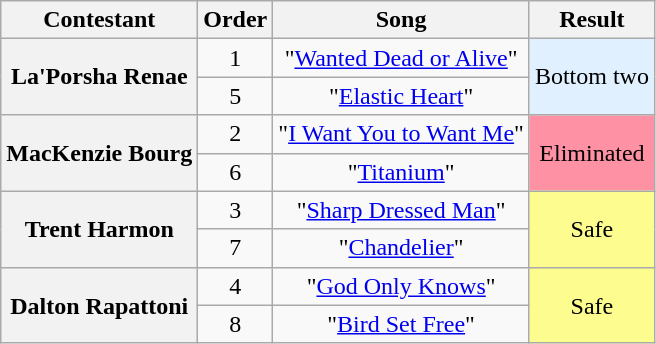<table class="wikitable unsortable" style="text-align:center;">
<tr>
<th scope="col">Contestant</th>
<th scope="col">Order</th>
<th scope="col">Song</th>
<th scope="col">Result</th>
</tr>
<tr>
<th scope="row" rowspan="2">La'Porsha Renae</th>
<td>1</td>
<td>"<a href='#'>Wanted Dead or Alive</a>"</td>
<td rowspan="2" bgcolor="E0F0FF">Bottom two</td>
</tr>
<tr>
<td>5</td>
<td>"<a href='#'>Elastic Heart</a>"</td>
</tr>
<tr>
<th scope="row" rowspan="2">MacKenzie Bourg</th>
<td>2</td>
<td>"<a href='#'>I Want You to Want Me</a>"</td>
<td rowspan="2" bgcolor="FF91A4">Eliminated</td>
</tr>
<tr>
<td>6</td>
<td>"<a href='#'>Titanium</a>"</td>
</tr>
<tr>
<th scope="row" rowspan="2">Trent Harmon</th>
<td>3</td>
<td>"<a href='#'>Sharp Dressed Man</a>"</td>
<td rowspan="2" style="background:#FDFC8F">Safe</td>
</tr>
<tr>
<td>7</td>
<td>"<a href='#'>Chandelier</a>"</td>
</tr>
<tr>
<th scope="row" rowspan="2">Dalton Rapattoni</th>
<td>4</td>
<td>"<a href='#'>God Only Knows</a>"</td>
<td rowspan="2" style="background:#FDFC8F">Safe</td>
</tr>
<tr>
<td>8</td>
<td>"<a href='#'>Bird Set Free</a>"</td>
</tr>
</table>
